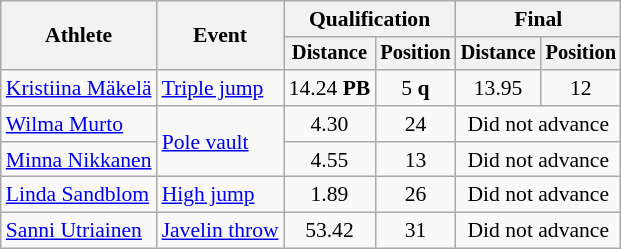<table class=wikitable style="font-size:90%">
<tr>
<th rowspan="2">Athlete</th>
<th rowspan="2">Event</th>
<th colspan="2">Qualification</th>
<th colspan="2">Final</th>
</tr>
<tr style="font-size:95%">
<th>Distance</th>
<th>Position</th>
<th>Distance</th>
<th>Position</th>
</tr>
<tr align=center>
<td align=left><a href='#'>Kristiina Mäkelä</a></td>
<td align=left><a href='#'>Triple jump</a></td>
<td>14.24 <strong>PB</strong></td>
<td>5 <strong>q</strong></td>
<td>13.95</td>
<td>12</td>
</tr>
<tr align=center>
<td align=left><a href='#'>Wilma Murto</a></td>
<td align=left rowspan=2><a href='#'>Pole vault</a></td>
<td>4.30</td>
<td>24</td>
<td colspan=2>Did not advance</td>
</tr>
<tr align=center>
<td align=left><a href='#'>Minna Nikkanen</a></td>
<td>4.55</td>
<td>13</td>
<td colspan=2>Did not advance</td>
</tr>
<tr align=center>
<td align=left><a href='#'>Linda Sandblom</a></td>
<td align=left><a href='#'>High jump</a></td>
<td>1.89</td>
<td>26</td>
<td colspan=2>Did not advance</td>
</tr>
<tr align=center>
<td align=left><a href='#'>Sanni Utriainen</a></td>
<td align=left><a href='#'>Javelin throw</a></td>
<td>53.42</td>
<td>31</td>
<td colspan=2>Did not advance</td>
</tr>
</table>
